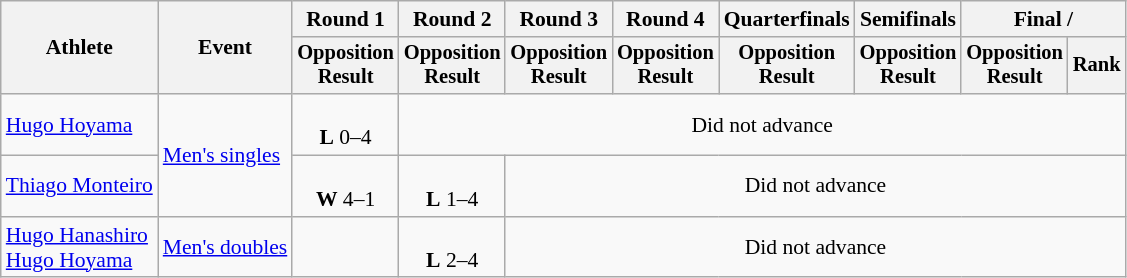<table class="wikitable" style="font-size:90%">
<tr>
<th rowspan="2">Athlete</th>
<th rowspan="2">Event</th>
<th>Round 1</th>
<th>Round 2</th>
<th>Round 3</th>
<th>Round 4</th>
<th>Quarterfinals</th>
<th>Semifinals</th>
<th colspan=2>Final / </th>
</tr>
<tr style="font-size:95%">
<th>Opposition<br>Result</th>
<th>Opposition<br>Result</th>
<th>Opposition<br>Result</th>
<th>Opposition<br>Result</th>
<th>Opposition<br>Result</th>
<th>Opposition<br>Result</th>
<th>Opposition<br>Result</th>
<th>Rank</th>
</tr>
<tr align=center>
<td align=left><a href='#'>Hugo Hoyama</a></td>
<td align=left rowspan=2><a href='#'>Men's singles</a></td>
<td><br><strong>L</strong> 0–4</td>
<td colspan=7>Did not advance</td>
</tr>
<tr align=center>
<td align=left><a href='#'>Thiago Monteiro</a></td>
<td><br><strong>W</strong> 4–1</td>
<td><br><strong>L</strong> 1–4</td>
<td colspan=6>Did not advance</td>
</tr>
<tr align=center>
<td align=left><a href='#'>Hugo Hanashiro</a><br><a href='#'>Hugo Hoyama</a></td>
<td align=left><a href='#'>Men's doubles</a></td>
<td></td>
<td><br><strong>L</strong> 2–4</td>
<td colspan=6>Did not advance</td>
</tr>
</table>
